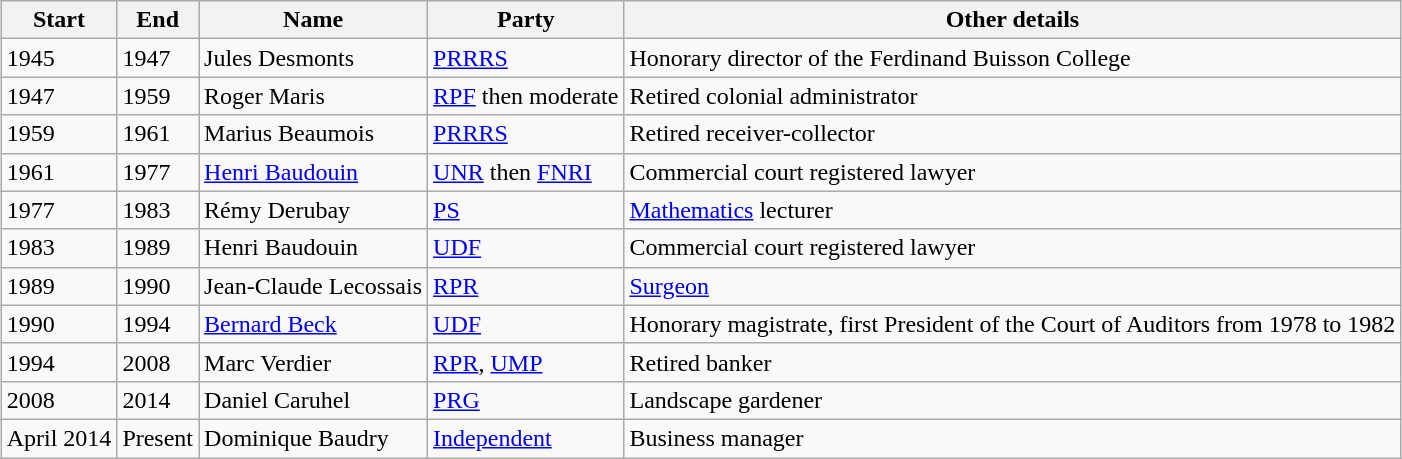<table border="1" class="wikitable" style="margin:0.5em auto">
<tr>
<th>Start</th>
<th>End</th>
<th>Name</th>
<th>Party</th>
<th>Other details</th>
</tr>
<tr>
<td>1945</td>
<td>1947</td>
<td>Jules Desmonts</td>
<td><a href='#'>PRRRS</a></td>
<td>Honorary director of the Ferdinand Buisson College</td>
</tr>
<tr>
<td>1947</td>
<td>1959</td>
<td>Roger Maris</td>
<td><a href='#'>RPF</a> then moderate</td>
<td>Retired colonial administrator</td>
</tr>
<tr>
<td>1959</td>
<td>1961</td>
<td>Marius Beaumois</td>
<td><a href='#'>PRRRS</a></td>
<td>Retired receiver-collector</td>
</tr>
<tr>
<td>1961</td>
<td>1977</td>
<td><a href='#'>Henri Baudouin</a></td>
<td><a href='#'>UNR</a> then <a href='#'>FNRI</a></td>
<td>Commercial court registered lawyer</td>
</tr>
<tr>
<td>1977</td>
<td>1983</td>
<td>Rémy Derubay</td>
<td><a href='#'>PS</a></td>
<td><a href='#'>Mathematics</a> lecturer</td>
</tr>
<tr>
<td>1983</td>
<td>1989</td>
<td>Henri Baudouin</td>
<td><a href='#'>UDF</a></td>
<td>Commercial court registered lawyer</td>
</tr>
<tr>
<td>1989</td>
<td>1990</td>
<td>Jean-Claude Lecossais</td>
<td><a href='#'>RPR</a></td>
<td><a href='#'>Surgeon</a></td>
</tr>
<tr>
<td>1990</td>
<td>1994</td>
<td><a href='#'>Bernard Beck</a></td>
<td><a href='#'>UDF</a></td>
<td>Honorary magistrate, first President of the Court of Auditors from 1978 to 1982</td>
</tr>
<tr>
<td>1994</td>
<td>2008</td>
<td>Marc Verdier</td>
<td><a href='#'>RPR</a>, <a href='#'>UMP</a></td>
<td>Retired banker</td>
</tr>
<tr>
<td>2008</td>
<td>2014</td>
<td>Daniel Caruhel</td>
<td><a href='#'>PRG</a></td>
<td>Landscape gardener</td>
</tr>
<tr>
<td>April 2014</td>
<td>Present</td>
<td>Dominique Baudry</td>
<td><a href='#'>Independent</a></td>
<td>Business manager</td>
</tr>
</table>
